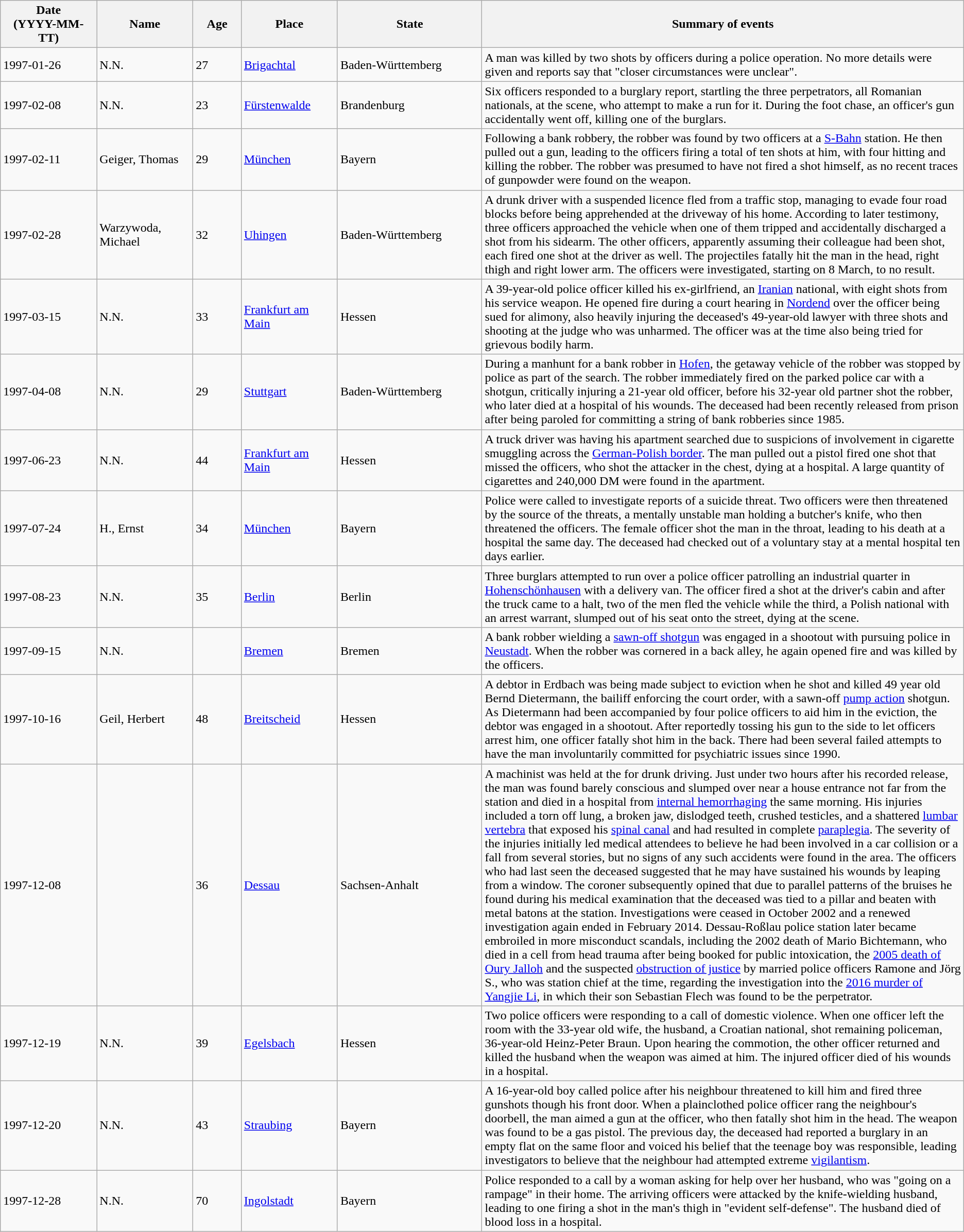<table class="wikitable sortable static-row-numbers static-row-header-text">
<tr>
<th style="width:10%;">Date<br>(YYYY-MM-TT)</th>
<th style="width:10%;">Name</th>
<th style="width:5%;">Age</th>
<th style="width:10%;">Place</th>
<th style="width:15%;">State</th>
<th style="width:50%;">Summary of events</th>
</tr>
<tr>
<td>1997-01-26</td>
<td>N.N.</td>
<td>27</td>
<td><a href='#'>Brigachtal</a></td>
<td>Baden-Württemberg</td>
<td>A man was killed by two shots by officers during a police operation. No more details were given and reports say that "closer circumstances were unclear".</td>
</tr>
<tr>
<td>1997-02-08</td>
<td>N.N.</td>
<td>23</td>
<td><a href='#'>Fürstenwalde</a></td>
<td>Brandenburg</td>
<td>Six officers responded to a burglary report, startling the three perpetrators, all Romanian nationals, at the scene, who attempt to make a run for it. During the foot chase, an officer's gun accidentally went off, killing one of the burglars.</td>
</tr>
<tr>
<td>1997-02-11</td>
<td>Geiger, Thomas</td>
<td>29</td>
<td><a href='#'>München</a></td>
<td>Bayern</td>
<td>Following a bank robbery, the robber was found by two officers at a <a href='#'>S-Bahn</a> station. He then pulled out a gun, leading to the officers firing a total of ten shots at him, with four hitting and killing the robber. The robber was presumed to have not fired a shot himself, as no recent traces of gunpowder were found on the weapon.</td>
</tr>
<tr>
<td>1997-02-28</td>
<td>Warzywoda, Michael</td>
<td>32</td>
<td><a href='#'>Uhingen</a></td>
<td>Baden-Württemberg</td>
<td>A drunk driver with a suspended licence fled from a traffic stop, managing to evade four road blocks before being apprehended at the driveway of his home. According to later testimony, three officers approached the vehicle when one of them tripped and accidentally discharged a shot from his sidearm. The other officers, apparently assuming their colleague had been shot, each fired one shot at the driver as well. The projectiles fatally hit the man in the head, right thigh and right lower arm. The officers were investigated, starting on 8 March, to no result.</td>
</tr>
<tr>
<td>1997-03-15</td>
<td>N.N.</td>
<td>33</td>
<td><a href='#'>Frankfurt am Main</a></td>
<td>Hessen</td>
<td>A 39-year-old police officer killed his ex-girlfriend, an <a href='#'>Iranian</a> national, with eight shots from his service weapon. He opened fire during a court hearing in <a href='#'>Nordend</a> over the officer being sued for alimony, also heavily injuring the deceased's 49-year-old lawyer with three shots and shooting at the judge who was unharmed. The officer was at the time also being tried for grievous bodily harm.</td>
</tr>
<tr>
<td>1997-04-08</td>
<td>N.N.</td>
<td>29</td>
<td><a href='#'>Stuttgart</a></td>
<td>Baden-Württemberg</td>
<td>During a manhunt for a bank robber in <a href='#'>Hofen</a>, the getaway vehicle of the robber was stopped by police as part of the search. The robber immediately fired on the parked police car with a shotgun, critically injuring a 21-year old officer, before his 32-year old partner shot the robber, who later died at a hospital of his wounds. The deceased had been recently released from prison after being paroled for committing a string of bank robberies since 1985.</td>
</tr>
<tr>
<td>1997-06-23</td>
<td>N.N.</td>
<td>44</td>
<td><a href='#'>Frankfurt am Main</a></td>
<td>Hessen</td>
<td>A truck driver was having his apartment searched due to suspicions of involvement in cigarette smuggling across the <a href='#'>German-Polish border</a>. The man pulled out a pistol fired one shot that missed the officers, who shot the attacker in the chest, dying at a hospital. A  large quantity of cigarettes and 240,000 DM were found in the apartment.</td>
</tr>
<tr>
<td>1997-07-24</td>
<td>H., Ernst</td>
<td>34</td>
<td><a href='#'>München</a></td>
<td>Bayern</td>
<td>Police were called to investigate reports of a suicide threat. Two officers were then threatened by the source of the threats, a mentally unstable man holding a butcher's knife, who then threatened the officers. The female officer shot the man in the throat, leading to his death at a hospital the same day. The deceased had checked out of a voluntary stay at a mental hospital ten days earlier.</td>
</tr>
<tr>
<td>1997-08-23</td>
<td>N.N.</td>
<td>35</td>
<td><a href='#'>Berlin</a></td>
<td>Berlin</td>
<td>Three burglars attempted to run over a police officer patrolling an industrial quarter in <a href='#'>Hohenschönhausen</a> with a delivery van. The officer fired a shot at the driver's cabin and after the truck came to a halt, two of the men fled the vehicle while the third, a Polish national with an arrest warrant, slumped out of his seat onto the street, dying at the scene.</td>
</tr>
<tr>
<td>1997-09-15</td>
<td>N.N.</td>
<td></td>
<td><a href='#'>Bremen</a></td>
<td>Bremen</td>
<td>A bank robber wielding a <a href='#'>sawn-off shotgun</a> was engaged in a shootout with pursuing police in <a href='#'>Neustadt</a>. When the robber was cornered in a back alley, he again opened fire and was killed by the officers.</td>
</tr>
<tr>
<td>1997-10-16</td>
<td>Geil, Herbert</td>
<td>48</td>
<td><a href='#'>Breitscheid</a></td>
<td>Hessen</td>
<td>A debtor in Erdbach was being made subject to eviction when he shot and killed 49 year old Bernd Dietermann, the bailiff enforcing the court order, with a sawn-off <a href='#'>pump action</a> shotgun. As Dietermann had been accompanied by four police officers to aid him in the eviction, the debtor was engaged in a shootout. After reportedly tossing his gun to the side to let officers arrest him, one officer fatally shot him in the back. There had been several failed attempts to have the man involuntarily committed for psychiatric issues since 1990.</td>
</tr>
<tr>
<td>1997-12-08</td>
<td></td>
<td>36</td>
<td><a href='#'>Dessau</a></td>
<td>Sachsen-Anhalt</td>
<td>A machinist was held at the  for drunk driving. Just under two hours after his recorded release, the man was found barely conscious and slumped over near a house entrance not far from the station and died in a hospital from <a href='#'>internal hemorrhaging</a> the same morning. His injuries included a torn off lung, a broken jaw, dislodged teeth, crushed testicles, and a shattered <a href='#'>lumbar vertebra</a> that exposed his <a href='#'>spinal canal</a> and had resulted in complete <a href='#'>paraplegia</a>. The severity of the injuries initially led medical attendees to believe he had been involved in a car collision or a fall from several stories, but no signs of any such accidents were found in the area. The officers who had last seen the deceased suggested that he may have sustained his wounds by leaping from a window. The coroner subsequently opined that due to parallel patterns of the bruises he found during his medical examination that the deceased was tied to a pillar and beaten with metal batons at the station. Investigations were ceased in October 2002 and a renewed investigation again ended in February 2014. Dessau-Roßlau police station later became embroiled in more misconduct scandals, including the 2002 death of Mario Bichtemann, who died in a cell from head trauma after being booked for public intoxication, the <a href='#'>2005 death of Oury Jalloh</a> and the suspected <a href='#'>obstruction of justice</a> by married police officers Ramone and Jörg S., who was station chief at the time, regarding the investigation into the <a href='#'>2016 murder of Yangjie Li</a>, in which their son Sebastian Flech was found to be the perpetrator.</td>
</tr>
<tr>
<td>1997-12-19</td>
<td>N.N.</td>
<td>39</td>
<td><a href='#'>Egelsbach</a></td>
<td>Hessen</td>
<td>Two police officers were responding to a call of domestic violence. When one officer left the room with the 33-year old wife, the husband, a Croatian national, shot remaining policeman, 36-year-old Heinz-Peter Braun. Upon hearing the commotion, the other officer returned and killed the husband when the weapon was aimed at him. The injured officer died of his wounds in a hospital.</td>
</tr>
<tr>
<td>1997-12-20</td>
<td>N.N.</td>
<td>43</td>
<td><a href='#'>Straubing</a></td>
<td>Bayern</td>
<td>A 16-year-old boy called police after his neighbour threatened to kill him and fired three gunshots though his front door. When a plainclothed police officer rang the neighbour's doorbell, the man aimed a gun at the officer, who then fatally shot him in the head. The weapon was found to be a gas pistol. The previous day, the deceased had reported a burglary in an empty flat on the same floor and voiced his belief that the teenage boy was responsible, leading investigators to believe that the neighbour had attempted extreme <a href='#'>vigilantism</a>.</td>
</tr>
<tr>
<td>1997-12-28</td>
<td>N.N.</td>
<td>70</td>
<td><a href='#'>Ingolstadt</a></td>
<td>Bayern</td>
<td>Police responded to a call by a woman asking for help over her husband, who was "going on a rampage" in their home. The arriving officers were attacked by the knife-wielding husband, leading to one firing a shot in the man's thigh in "evident self-defense". The husband died of blood loss in a hospital.</td>
</tr>
</table>
